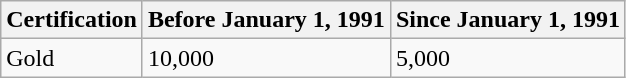<table class="wikitable">
<tr>
<th>Certification</th>
<th>Before January 1, 1991</th>
<th>Since January 1, 1991</th>
</tr>
<tr>
<td>Gold</td>
<td>10,000</td>
<td>5,000</td>
</tr>
</table>
